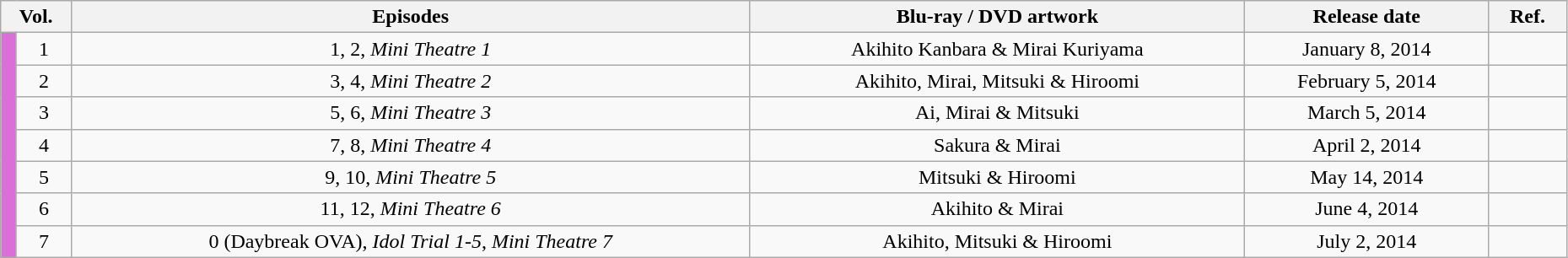<table class="wikitable" style="text-align: center; width: 98%;">
<tr>
<th colspan="2">Vol.</th>
<th>Episodes</th>
<th>Blu-ray / DVD artwork</th>
<th>Release date</th>
<th width="5%">Ref.</th>
</tr>
<tr>
<td rowspan="10" width="1%" style="background: Orchid;"></td>
<td>1</td>
<td>1, 2, <em>Mini Theatre 1</em></td>
<td>Akihito Kanbara & Mirai Kuriyama</td>
<td>January 8, 2014</td>
<td></td>
</tr>
<tr>
<td>2</td>
<td>3, 4, <em>Mini Theatre 2</em></td>
<td>Akihito, Mirai, Mitsuki & Hiroomi</td>
<td>February 5, 2014</td>
<td></td>
</tr>
<tr>
<td>3</td>
<td>5, 6, <em>Mini Theatre 3</em></td>
<td>Ai, Mirai & Mitsuki</td>
<td>March 5, 2014</td>
<td></td>
</tr>
<tr>
<td>4</td>
<td>7, 8, <em>Mini Theatre 4</em></td>
<td>Sakura & Mirai</td>
<td>April 2, 2014</td>
<td></td>
</tr>
<tr>
<td>5</td>
<td>9, 10, <em>Mini Theatre 5</em></td>
<td>Mitsuki & Hiroomi</td>
<td>May 14, 2014</td>
<td></td>
</tr>
<tr>
<td>6</td>
<td>11, 12, <em>Mini Theatre 6</em></td>
<td>Akihito & Mirai</td>
<td>June 4, 2014</td>
<td></td>
</tr>
<tr>
<td>7</td>
<td>0 (Daybreak OVA), <em>Idol Trial 1-5</em>, <em>Mini Theatre 7</em></td>
<td>Akihito, Mitsuki & Hiroomi</td>
<td>July 2, 2014</td>
<td></td>
</tr>
</table>
